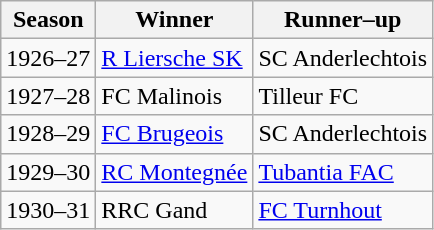<table class="wikitable sortable" style="text–align:center;">
<tr>
<th>Season</th>
<th>Winner</th>
<th>Runner–up</th>
</tr>
<tr>
<td>1926–27</td>
<td><a href='#'>R Liersche SK</a></td>
<td>SC Anderlechtois</td>
</tr>
<tr>
<td>1927–28</td>
<td>FC Malinois</td>
<td>Tilleur FC</td>
</tr>
<tr>
<td>1928–29</td>
<td><a href='#'>FC Brugeois</a></td>
<td>SC Anderlechtois</td>
</tr>
<tr>
<td>1929–30</td>
<td><a href='#'>RC Montegnée</a></td>
<td><a href='#'>Tubantia FAC</a></td>
</tr>
<tr>
<td>1930–31</td>
<td>RRC Gand</td>
<td><a href='#'>FC Turnhout</a></td>
</tr>
</table>
